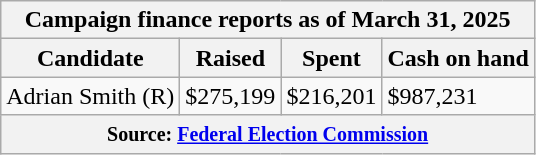<table class="wikitable sortable">
<tr>
<th colspan=4>Campaign finance reports as of March 31, 2025</th>
</tr>
<tr style="text-align:center;">
<th>Candidate</th>
<th>Raised</th>
<th>Spent</th>
<th>Cash on hand</th>
</tr>
<tr>
<td>Adrian Smith (R)</td>
<td>$275,199</td>
<td>$216,201</td>
<td>$987,231</td>
</tr>
<tr>
<th colspan="4"><small>Source: <a href='#'>Federal Election Commission</a></small></th>
</tr>
</table>
